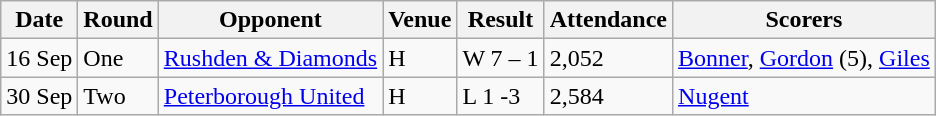<table class="wikitable">
<tr>
<th>Date</th>
<th>Round</th>
<th>Opponent</th>
<th>Venue</th>
<th>Result</th>
<th>Attendance</th>
<th>Scorers</th>
</tr>
<tr>
<td>16 Sep</td>
<td>One</td>
<td><a href='#'>Rushden & Diamonds</a></td>
<td>H</td>
<td>W 7 – 1</td>
<td>2,052</td>
<td><a href='#'>Bonner</a>, <a href='#'>Gordon</a> (5), <a href='#'>Giles</a></td>
</tr>
<tr>
<td>30 Sep</td>
<td>Two</td>
<td><a href='#'>Peterborough United</a></td>
<td>H</td>
<td>L 1 -3</td>
<td>2,584</td>
<td><a href='#'>Nugent</a></td>
</tr>
</table>
